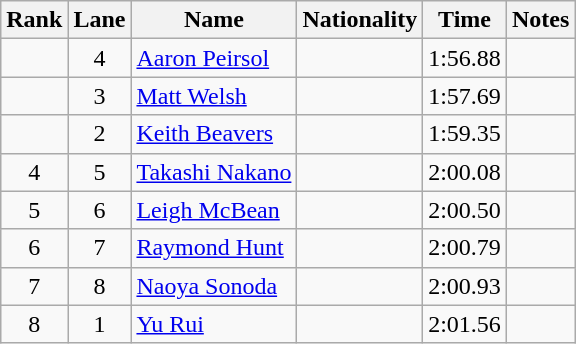<table class="wikitable sortable" style="text-align:center">
<tr>
<th>Rank</th>
<th>Lane</th>
<th>Name</th>
<th>Nationality</th>
<th>Time</th>
<th>Notes</th>
</tr>
<tr>
<td></td>
<td>4</td>
<td align=left><a href='#'>Aaron Peirsol</a></td>
<td align=left></td>
<td>1:56.88</td>
<td></td>
</tr>
<tr>
<td></td>
<td>3</td>
<td align=left><a href='#'>Matt Welsh</a></td>
<td align=left></td>
<td>1:57.69</td>
<td></td>
</tr>
<tr>
<td></td>
<td>2</td>
<td align=left><a href='#'>Keith Beavers</a></td>
<td align=left></td>
<td>1:59.35</td>
<td></td>
</tr>
<tr>
<td>4</td>
<td>5</td>
<td align=left><a href='#'>Takashi Nakano</a></td>
<td align=left></td>
<td>2:00.08</td>
<td></td>
</tr>
<tr>
<td>5</td>
<td>6</td>
<td align=left><a href='#'>Leigh McBean</a></td>
<td align=left></td>
<td>2:00.50</td>
<td></td>
</tr>
<tr>
<td>6</td>
<td>7</td>
<td align=left><a href='#'>Raymond Hunt</a></td>
<td align=left></td>
<td>2:00.79</td>
<td></td>
</tr>
<tr>
<td>7</td>
<td>8</td>
<td align=left><a href='#'>Naoya Sonoda</a></td>
<td align=left></td>
<td>2:00.93</td>
<td></td>
</tr>
<tr>
<td>8</td>
<td>1</td>
<td align=left><a href='#'>Yu Rui</a></td>
<td align=left></td>
<td>2:01.56</td>
<td></td>
</tr>
</table>
